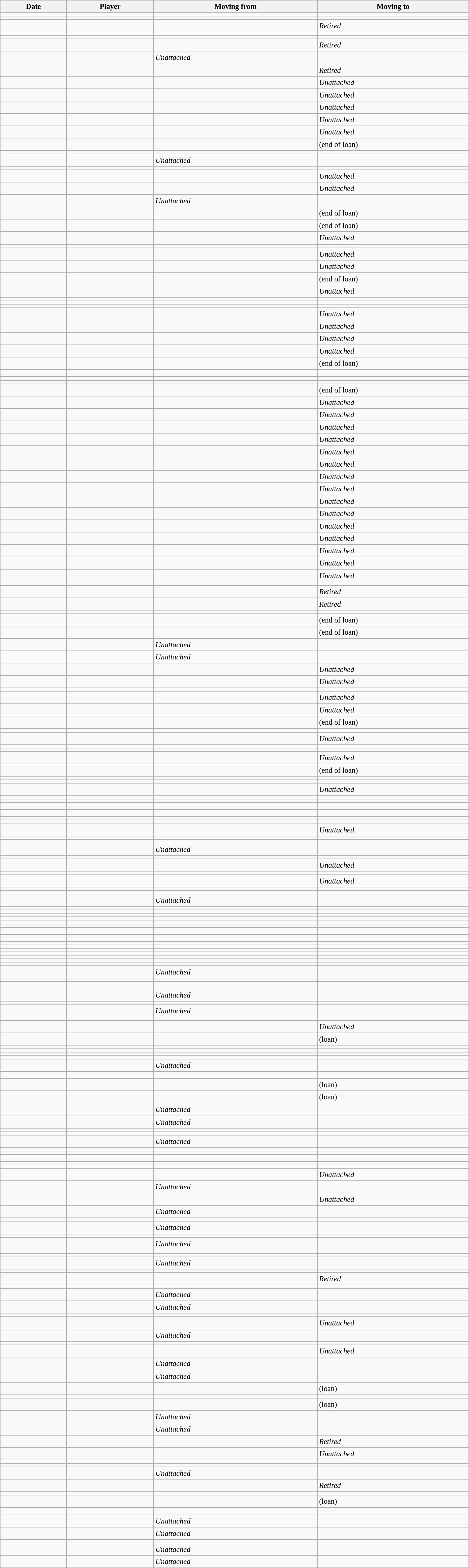<table class="wikitable sortable" style="width:75%; font-size:95%; ">
<tr>
<th>Date</th>
<th>Player</th>
<th>Moving from</th>
<th>Moving to</th>
</tr>
<tr>
<td></td>
<td></td>
<td></td>
<td></td>
</tr>
<tr>
<td></td>
<td></td>
<td></td>
<td></td>
</tr>
<tr>
<td></td>
<td></td>
<td></td>
<td><em>Retired</em></td>
</tr>
<tr>
<td></td>
<td></td>
<td></td>
<td></td>
</tr>
<tr>
<td></td>
<td></td>
<td></td>
<td></td>
</tr>
<tr>
<td></td>
<td></td>
<td></td>
<td><em>Retired</em></td>
</tr>
<tr>
<td></td>
<td></td>
<td><em>Unattached</em></td>
<td></td>
</tr>
<tr>
<td></td>
<td></td>
<td></td>
<td><em>Retired</em></td>
</tr>
<tr>
<td></td>
<td></td>
<td></td>
<td><em>Unattached</em></td>
</tr>
<tr>
<td></td>
<td></td>
<td></td>
<td><em>Unattached</em></td>
</tr>
<tr>
<td></td>
<td></td>
<td></td>
<td><em>Unattached</em></td>
</tr>
<tr>
<td></td>
<td></td>
<td></td>
<td><em>Unattached</em></td>
</tr>
<tr>
<td></td>
<td></td>
<td></td>
<td><em>Unattached</em></td>
</tr>
<tr>
<td></td>
<td></td>
<td></td>
<td> (end of loan)</td>
</tr>
<tr>
<td></td>
<td></td>
<td></td>
<td></td>
</tr>
<tr>
<td></td>
<td></td>
<td><em>Unattached</em></td>
<td></td>
</tr>
<tr>
<td></td>
<td></td>
<td></td>
<td></td>
</tr>
<tr>
<td></td>
<td></td>
<td></td>
<td><em>Unattached</em></td>
</tr>
<tr>
<td></td>
<td></td>
<td></td>
<td><em>Unattached</em></td>
</tr>
<tr>
<td></td>
<td></td>
<td><em>Unattached</em></td>
<td></td>
</tr>
<tr>
<td></td>
<td></td>
<td></td>
<td> (end of loan)</td>
</tr>
<tr>
<td></td>
<td></td>
<td></td>
<td> (end of loan)</td>
</tr>
<tr>
<td></td>
<td></td>
<td></td>
<td><em>Unattached</em></td>
</tr>
<tr>
<td></td>
<td></td>
<td></td>
<td></td>
</tr>
<tr>
<td></td>
<td></td>
<td></td>
<td><em>Unattached</em></td>
</tr>
<tr>
<td></td>
<td></td>
<td></td>
<td><em>Unattached</em></td>
</tr>
<tr>
<td></td>
<td></td>
<td></td>
<td> (end of loan)</td>
</tr>
<tr>
<td></td>
<td></td>
<td></td>
<td><em>Unattached</em></td>
</tr>
<tr>
<td></td>
<td></td>
<td></td>
<td></td>
</tr>
<tr>
<td></td>
<td></td>
<td></td>
<td></td>
</tr>
<tr>
<td></td>
<td></td>
<td></td>
<td></td>
</tr>
<tr>
<td></td>
<td></td>
<td></td>
<td><em>Unattached</em> </td>
</tr>
<tr>
<td></td>
<td></td>
<td></td>
<td><em>Unattached</em></td>
</tr>
<tr>
<td></td>
<td></td>
<td></td>
<td><em>Unattached</em></td>
</tr>
<tr>
<td></td>
<td></td>
<td></td>
<td><em>Unattached</em></td>
</tr>
<tr>
<td></td>
<td></td>
<td></td>
<td> (end of loan)</td>
</tr>
<tr>
<td></td>
<td></td>
<td></td>
<td></td>
</tr>
<tr>
<td></td>
<td></td>
<td></td>
<td></td>
</tr>
<tr>
<td></td>
<td></td>
<td></td>
<td></td>
</tr>
<tr>
<td></td>
<td></td>
<td></td>
<td></td>
</tr>
<tr>
<td></td>
<td></td>
<td></td>
<td> (end of loan)</td>
</tr>
<tr>
<td></td>
<td></td>
<td></td>
<td><em>Unattached</em></td>
</tr>
<tr>
<td></td>
<td></td>
<td></td>
<td><em>Unattached</em></td>
</tr>
<tr>
<td></td>
<td></td>
<td></td>
<td><em>Unattached</em></td>
</tr>
<tr>
<td></td>
<td></td>
<td></td>
<td><em>Unattached</em></td>
</tr>
<tr>
<td></td>
<td></td>
<td></td>
<td><em>Unattached</em></td>
</tr>
<tr>
<td></td>
<td></td>
<td></td>
<td><em>Unattached</em></td>
</tr>
<tr>
<td></td>
<td></td>
<td></td>
<td><em>Unattached</em></td>
</tr>
<tr>
<td></td>
<td></td>
<td></td>
<td><em>Unattached</em></td>
</tr>
<tr>
<td></td>
<td></td>
<td></td>
<td><em>Unattached</em></td>
</tr>
<tr>
<td></td>
<td></td>
<td></td>
<td><em>Unattached</em></td>
</tr>
<tr>
<td></td>
<td></td>
<td></td>
<td><em>Unattached</em></td>
</tr>
<tr>
<td></td>
<td></td>
<td></td>
<td><em>Unattached</em></td>
</tr>
<tr>
<td></td>
<td></td>
<td></td>
<td><em>Unattached</em></td>
</tr>
<tr>
<td></td>
<td></td>
<td></td>
<td><em>Unattached</em></td>
</tr>
<tr>
<td></td>
<td></td>
<td></td>
<td><em>Unattached</em></td>
</tr>
<tr>
<td></td>
<td></td>
<td></td>
<td></td>
</tr>
<tr>
<td></td>
<td></td>
<td></td>
<td><em>Retired</em></td>
</tr>
<tr>
<td></td>
<td></td>
<td></td>
<td><em>Retired</em></td>
</tr>
<tr>
<td></td>
<td></td>
<td></td>
<td></td>
</tr>
<tr>
<td></td>
<td></td>
<td></td>
<td> (end of loan)</td>
</tr>
<tr>
<td></td>
<td></td>
<td></td>
<td> (end of loan)</td>
</tr>
<tr>
<td></td>
<td></td>
<td><em>Unattached</em></td>
<td></td>
</tr>
<tr>
<td></td>
<td></td>
<td><em>Unattached</em></td>
<td></td>
</tr>
<tr>
<td></td>
<td></td>
<td></td>
<td><em>Unattached</em></td>
</tr>
<tr>
<td></td>
<td></td>
<td></td>
<td><em>Unattached</em></td>
</tr>
<tr>
<td></td>
<td></td>
<td></td>
<td></td>
</tr>
<tr>
<td></td>
<td></td>
<td></td>
<td><em>Unattached</em></td>
</tr>
<tr>
<td></td>
<td></td>
<td></td>
<td><em>Unattached</em></td>
</tr>
<tr>
<td></td>
<td></td>
<td></td>
<td> (end of loan)</td>
</tr>
<tr>
<td></td>
<td></td>
<td></td>
<td></td>
</tr>
<tr>
<td></td>
<td></td>
<td></td>
<td><em>Unattached</em></td>
</tr>
<tr>
<td></td>
<td></td>
<td></td>
<td></td>
</tr>
<tr>
<td></td>
<td></td>
<td></td>
<td></td>
</tr>
<tr>
<td></td>
<td></td>
<td></td>
<td><em>Unattached</em></td>
</tr>
<tr>
<td></td>
<td></td>
<td></td>
<td> (end of loan)</td>
</tr>
<tr>
<td></td>
<td></td>
<td></td>
<td></td>
</tr>
<tr>
<td></td>
<td></td>
<td></td>
<td></td>
</tr>
<tr>
<td></td>
<td></td>
<td></td>
<td><em>Unattached</em></td>
</tr>
<tr>
<td></td>
<td></td>
<td></td>
<td></td>
</tr>
<tr>
<td></td>
<td></td>
<td></td>
<td></td>
</tr>
<tr>
<td></td>
<td></td>
<td></td>
<td></td>
</tr>
<tr>
<td></td>
<td></td>
<td></td>
<td></td>
</tr>
<tr>
<td></td>
<td></td>
<td></td>
<td></td>
</tr>
<tr>
<td></td>
<td></td>
<td></td>
<td></td>
</tr>
<tr>
<td></td>
<td></td>
<td></td>
<td></td>
</tr>
<tr>
<td></td>
<td></td>
<td></td>
<td></td>
</tr>
<tr>
<td></td>
<td></td>
<td></td>
<td><em>Unattached</em></td>
</tr>
<tr>
<td></td>
<td></td>
<td></td>
<td></td>
</tr>
<tr>
<td></td>
<td></td>
<td></td>
<td></td>
</tr>
<tr>
<td></td>
<td></td>
<td><em>Unattached</em></td>
<td></td>
</tr>
<tr>
<td></td>
<td></td>
<td></td>
<td></td>
</tr>
<tr>
<td></td>
<td></td>
<td></td>
<td><em>Unattached</em></td>
</tr>
<tr>
<td></td>
<td></td>
<td></td>
<td></td>
</tr>
<tr>
<td></td>
<td></td>
<td></td>
<td><em>Unattached</em></td>
</tr>
<tr>
<td></td>
<td></td>
<td></td>
<td></td>
</tr>
<tr>
<td></td>
<td></td>
<td></td>
<td></td>
</tr>
<tr>
<td></td>
<td></td>
<td><em>Unattached</em></td>
<td></td>
</tr>
<tr>
<td></td>
<td></td>
<td></td>
<td></td>
</tr>
<tr>
<td></td>
<td></td>
<td></td>
<td></td>
</tr>
<tr>
<td></td>
<td></td>
<td></td>
<td></td>
</tr>
<tr>
<td></td>
<td></td>
<td></td>
<td></td>
</tr>
<tr>
<td></td>
<td></td>
<td></td>
<td></td>
</tr>
<tr>
<td></td>
<td></td>
<td></td>
<td></td>
</tr>
<tr>
<td></td>
<td></td>
<td></td>
<td></td>
</tr>
<tr>
<td></td>
<td></td>
<td></td>
<td></td>
</tr>
<tr>
<td></td>
<td></td>
<td></td>
<td></td>
</tr>
<tr>
<td></td>
<td></td>
<td></td>
<td></td>
</tr>
<tr>
<td></td>
<td></td>
<td></td>
<td></td>
</tr>
<tr>
<td></td>
<td></td>
<td></td>
<td></td>
</tr>
<tr>
<td></td>
<td></td>
<td></td>
<td></td>
</tr>
<tr>
<td></td>
<td></td>
<td></td>
<td></td>
</tr>
<tr>
<td></td>
<td></td>
<td></td>
<td></td>
</tr>
<tr>
<td></td>
<td></td>
<td></td>
<td></td>
</tr>
<tr>
<td></td>
<td></td>
<td></td>
<td></td>
</tr>
<tr>
<td></td>
<td></td>
<td><em>Unattached</em></td>
<td></td>
</tr>
<tr>
<td></td>
<td></td>
<td></td>
<td></td>
</tr>
<tr>
<td></td>
<td></td>
<td></td>
<td></td>
</tr>
<tr>
<td></td>
<td></td>
<td></td>
<td></td>
</tr>
<tr>
<td></td>
<td></td>
<td><em>Unattached</em></td>
<td></td>
</tr>
<tr>
<td></td>
<td></td>
<td></td>
<td></td>
</tr>
<tr>
<td></td>
<td></td>
<td><em>Unattached</em></td>
<td></td>
</tr>
<tr>
<td></td>
<td></td>
<td></td>
<td></td>
</tr>
<tr>
<td></td>
<td></td>
<td></td>
<td><em>Unattached</em></td>
</tr>
<tr>
<td></td>
<td></td>
<td></td>
<td> (loan)</td>
</tr>
<tr>
<td></td>
<td></td>
<td></td>
<td></td>
</tr>
<tr>
<td></td>
<td></td>
<td></td>
<td></td>
</tr>
<tr>
<td></td>
<td></td>
<td></td>
<td></td>
</tr>
<tr>
<td></td>
<td></td>
<td></td>
<td></td>
</tr>
<tr>
<td></td>
<td></td>
<td><em>Unattached</em></td>
<td></td>
</tr>
<tr>
<td></td>
<td></td>
<td></td>
<td></td>
</tr>
<tr>
<td></td>
<td></td>
<td></td>
<td></td>
</tr>
<tr>
<td></td>
<td></td>
<td></td>
<td> (loan)</td>
</tr>
<tr>
<td></td>
<td></td>
<td></td>
<td> (loan)</td>
</tr>
<tr>
<td></td>
<td></td>
<td><em>Unattached</em></td>
<td></td>
</tr>
<tr>
<td></td>
<td></td>
<td><em>Unattached</em></td>
<td></td>
</tr>
<tr>
<td></td>
<td></td>
<td></td>
<td></td>
</tr>
<tr>
<td></td>
<td></td>
<td></td>
<td></td>
</tr>
<tr>
<td></td>
<td></td>
<td><em>Unattached</em></td>
<td></td>
</tr>
<tr>
<td></td>
<td></td>
<td></td>
<td></td>
</tr>
<tr>
<td></td>
<td></td>
<td></td>
<td></td>
</tr>
<tr>
<td></td>
<td></td>
<td></td>
<td></td>
</tr>
<tr>
<td></td>
<td></td>
<td></td>
<td></td>
</tr>
<tr>
<td></td>
<td></td>
<td></td>
<td></td>
</tr>
<tr>
<td></td>
<td></td>
<td></td>
<td></td>
</tr>
<tr>
<td></td>
<td></td>
<td></td>
<td><em>Unattached</em></td>
</tr>
<tr>
<td></td>
<td></td>
<td><em>Unattached</em></td>
<td></td>
</tr>
<tr>
<td></td>
<td></td>
<td></td>
<td><em>Unattached</em></td>
</tr>
<tr>
<td></td>
<td></td>
<td><em>Unattached</em></td>
<td></td>
</tr>
<tr>
<td></td>
<td></td>
<td></td>
<td></td>
</tr>
<tr>
<td></td>
<td></td>
<td><em>Unattached</em></td>
<td></td>
</tr>
<tr>
<td></td>
<td></td>
<td></td>
<td></td>
</tr>
<tr>
<td></td>
<td></td>
<td><em>Unattached</em></td>
<td></td>
</tr>
<tr>
<td></td>
<td></td>
<td></td>
<td></td>
</tr>
<tr>
<td></td>
<td></td>
<td></td>
<td></td>
</tr>
<tr>
<td></td>
<td></td>
<td><em>Unattached</em></td>
<td></td>
</tr>
<tr>
<td></td>
<td></td>
<td></td>
<td></td>
</tr>
<tr>
<td></td>
<td></td>
<td></td>
<td><em>Retired</em></td>
</tr>
<tr>
<td></td>
<td></td>
<td></td>
<td></td>
</tr>
<tr>
<td></td>
<td></td>
<td><em>Unattached</em></td>
<td></td>
</tr>
<tr>
<td></td>
<td></td>
<td><em>Unattached</em></td>
<td></td>
</tr>
<tr>
<td></td>
<td></td>
<td></td>
<td></td>
</tr>
<tr>
<td></td>
<td></td>
<td></td>
<td><em>Unattached</em></td>
</tr>
<tr>
<td></td>
<td></td>
<td><em>Unattached</em></td>
<td></td>
</tr>
<tr>
<td></td>
<td></td>
<td></td>
<td></td>
</tr>
<tr>
<td></td>
<td></td>
<td></td>
<td><em>Unattached</em></td>
</tr>
<tr>
<td></td>
<td></td>
<td><em>Unattached</em></td>
<td></td>
</tr>
<tr>
<td></td>
<td></td>
<td><em>Unattached</em></td>
<td></td>
</tr>
<tr>
<td></td>
<td></td>
<td></td>
<td> (loan)</td>
</tr>
<tr>
<td></td>
<td></td>
<td></td>
<td></td>
</tr>
<tr>
<td></td>
<td></td>
<td></td>
<td> (loan)</td>
</tr>
<tr>
<td></td>
<td></td>
<td><em>Unattached</em></td>
<td></td>
</tr>
<tr>
<td></td>
<td></td>
<td><em>Unattached</em></td>
<td></td>
</tr>
<tr>
<td></td>
<td></td>
<td></td>
<td><em>Retired</em></td>
</tr>
<tr>
<td></td>
<td></td>
<td></td>
<td><em>Unattached</em></td>
</tr>
<tr>
<td></td>
<td></td>
<td></td>
<td></td>
</tr>
<tr>
<td></td>
<td></td>
<td></td>
<td></td>
</tr>
<tr>
<td></td>
<td></td>
<td><em>Unattached</em></td>
<td></td>
</tr>
<tr>
<td></td>
<td></td>
<td></td>
<td><em>Retired</em></td>
</tr>
<tr>
<td></td>
<td></td>
<td></td>
<td></td>
</tr>
<tr>
<td></td>
<td></td>
<td></td>
<td>(loan)</td>
</tr>
<tr>
<td></td>
<td></td>
<td></td>
<td></td>
</tr>
<tr>
<td></td>
<td></td>
<td></td>
<td></td>
</tr>
<tr>
<td></td>
<td></td>
<td><em>Unattached</em></td>
<td></td>
</tr>
<tr>
<td></td>
<td></td>
<td><em>Unattached</em></td>
<td></td>
</tr>
<tr>
<td></td>
<td></td>
<td></td>
<td></td>
</tr>
<tr>
<td></td>
<td></td>
<td><em>Unattached</em></td>
<td></td>
</tr>
<tr>
<td></td>
<td></td>
<td><em>Unattached</em></td>
<td></td>
</tr>
</table>
